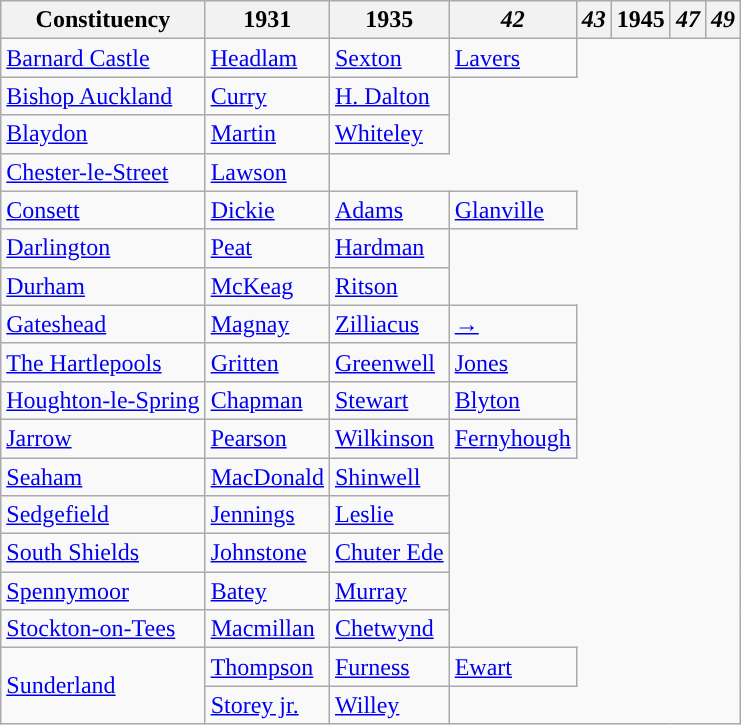<table class="wikitable">
<tr>
<th>Constituency</th>
<th>1931</th>
<th>1935</th>
<th><em>42</em></th>
<th><em>43</em></th>
<th>1945</th>
<th><em>47</em></th>
<th><em>49</em></th>
</tr>
<tr>
<td><a href='#'>Barnard Castle</a></td>
<td><a href='#'>Headlam</a></td>
<td><a href='#'>Sexton</a></td>
<td><a href='#'>Lavers</a></td>
</tr>
<tr>
<td><a href='#'>Bishop Auckland</a></td>
<td><a href='#'>Curry</a></td>
<td><a href='#'>H. Dalton</a></td>
</tr>
<tr>
<td><a href='#'>Blaydon</a></td>
<td><a href='#'>Martin</a></td>
<td><a href='#'>Whiteley</a></td>
</tr>
<tr>
<td><a href='#'>Chester-le-Street</a></td>
<td><a href='#'>Lawson</a></td>
</tr>
<tr>
<td><a href='#'>Consett</a></td>
<td><a href='#'>Dickie</a></td>
<td><a href='#'>Adams</a></td>
<td><a href='#'>Glanville</a></td>
</tr>
<tr>
<td><a href='#'>Darlington</a></td>
<td><a href='#'>Peat</a></td>
<td><a href='#'>Hardman</a></td>
</tr>
<tr>
<td><a href='#'>Durham</a></td>
<td><a href='#'>McKeag</a></td>
<td><a href='#'>Ritson</a></td>
</tr>
<tr>
<td><a href='#'>Gateshead</a></td>
<td><a href='#'>Magnay</a></td>
<td><a href='#'>Zilliacus</a></td>
<td><a href='#'>→</a></td>
</tr>
<tr>
<td><a href='#'>The Hartlepools</a></td>
<td><a href='#'>Gritten</a></td>
<td><a href='#'>Greenwell</a></td>
<td><a href='#'>Jones</a></td>
</tr>
<tr>
<td><a href='#'>Houghton-le-Spring</a></td>
<td><a href='#'>Chapman</a></td>
<td><a href='#'>Stewart</a></td>
<td><a href='#'>Blyton</a></td>
</tr>
<tr>
<td><a href='#'>Jarrow</a></td>
<td><a href='#'>Pearson</a></td>
<td><a href='#'>Wilkinson</a></td>
<td><a href='#'>Fernyhough</a></td>
</tr>
<tr>
<td><a href='#'>Seaham</a></td>
<td><a href='#'>MacDonald</a></td>
<td><a href='#'>Shinwell</a></td>
</tr>
<tr>
<td><a href='#'>Sedgefield</a></td>
<td><a href='#'>Jennings</a></td>
<td><a href='#'>Leslie</a></td>
</tr>
<tr>
<td><a href='#'>South Shields</a></td>
<td><a href='#'>Johnstone</a></td>
<td><a href='#'>Chuter Ede</a></td>
</tr>
<tr>
<td><a href='#'>Spennymoor</a></td>
<td><a href='#'>Batey</a></td>
<td><a href='#'>Murray</a></td>
</tr>
<tr>
<td><a href='#'>Stockton-on-Tees</a></td>
<td><a href='#'>Macmillan</a></td>
<td><a href='#'>Chetwynd</a></td>
</tr>
<tr>
<td rowspan="2"><a href='#'>Sunderland</a></td>
<td><a href='#'>Thompson</a></td>
<td><a href='#'>Furness</a></td>
<td><a href='#'>Ewart</a></td>
</tr>
<tr>
<td><a href='#'>Storey jr.</a></td>
<td><a href='#'>Willey</a></td>
</tr>
</table>
